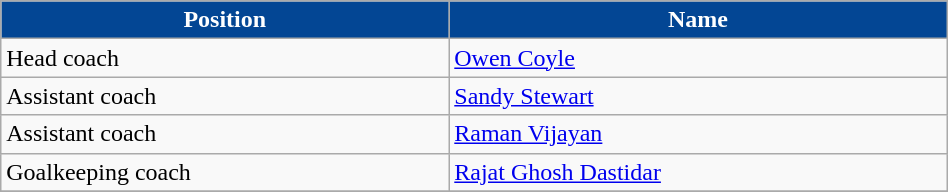<table class="wikitable" style="text-align:left;width:50%;">
<tr>
<th style=background:#034694;color:#FFFFFF>Position</th>
<th style=background:#034694;color:#FFFFFF>Name</th>
</tr>
<tr>
<td>Head coach</td>
<td> <a href='#'>Owen Coyle</a></td>
</tr>
<tr>
<td>Assistant coach</td>
<td> <a href='#'>Sandy Stewart</a></td>
</tr>
<tr>
<td>Assistant coach</td>
<td> <a href='#'>Raman Vijayan</a></td>
</tr>
<tr>
<td>Goalkeeping coach</td>
<td align="left"> <a href='#'>Rajat Ghosh Dastidar</a></td>
</tr>
<tr>
</tr>
</table>
